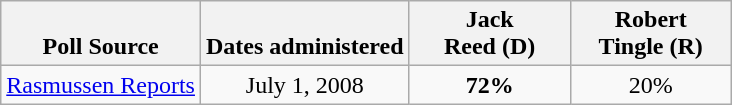<table class="wikitable" style="text-align:center">
<tr valign=bottom>
<th>Poll Source</th>
<th>Dates administered</th>
<th style="width:100px;">Jack<br>Reed (D)</th>
<th style="width:100px;">Robert<br>Tingle (R)</th>
</tr>
<tr>
<td align=left><a href='#'>Rasmussen Reports</a></td>
<td>July 1, 2008</td>
<td><strong>72%</strong></td>
<td>20%</td>
</tr>
</table>
